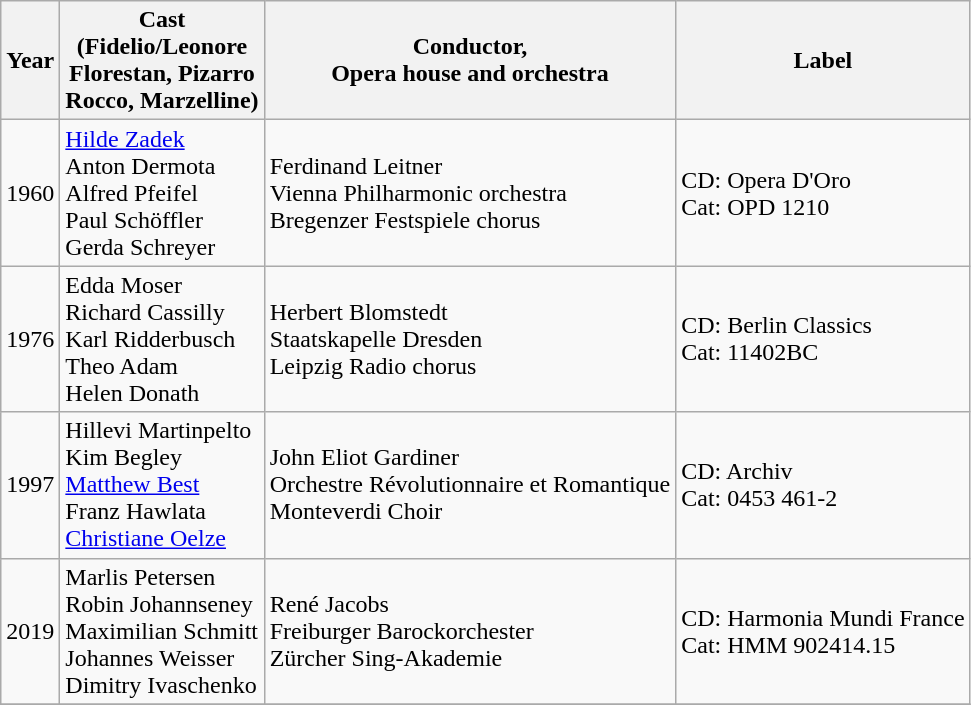<table class="wikitable"">
<tr>
<th>Year</th>
<th>Cast<br>(Fidelio/Leonore<br>Florestan, Pizarro<br>Rocco, Marzelline)</th>
<th>Conductor,<br>Opera house and orchestra</th>
<th>Label</th>
</tr>
<tr>
<td>1960</td>
<td><a href='#'>Hilde Zadek</a><br>Anton Dermota<br>Alfred Pfeifel<br>Paul Schöffler<br>Gerda Schreyer</td>
<td>Ferdinand Leitner<br>Vienna Philharmonic orchestra<br>Bregenzer Festspiele chorus</td>
<td>CD: Opera D'Oro<br>Cat: OPD 1210</td>
</tr>
<tr>
<td>1976</td>
<td>Edda Moser<br>Richard Cassilly<br>Karl Ridderbusch<br>Theo Adam<br>Helen Donath</td>
<td>Herbert Blomstedt<br>Staatskapelle Dresden<br>Leipzig Radio chorus</td>
<td>CD: Berlin Classics<br>Cat: 11402BC</td>
</tr>
<tr>
<td>1997</td>
<td>Hillevi Martinpelto<br>Kim Begley<br><a href='#'>Matthew Best</a><br>Franz Hawlata<br><a href='#'>Christiane Oelze</a></td>
<td>John Eliot Gardiner<br>Orchestre Révolutionnaire et Romantique<br>Monteverdi Choir</td>
<td>CD: Archiv<br>Cat: 0453 461-2</td>
</tr>
<tr>
<td>2019</td>
<td>Marlis Petersen<br>Robin Johannseney<br>Maximilian Schmitt<br>Johannes Weisser<br>Dimitry Ivaschenko</td>
<td>René Jacobs<br>Freiburger Barockorchester<br>Zürcher Sing-Akademie</td>
<td>CD: Harmonia Mundi France<br>Cat: HMM 902414.15</td>
</tr>
<tr>
</tr>
</table>
